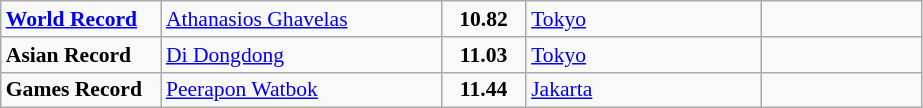<table class="nowrap wikitable" style="font-size:90%">
<tr>
<td align="left" width="100"><strong><a href='#'>World Record</a></strong></td>
<td align="left" width="180"> <a href='#'>Athanasios Ghavelas</a></td>
<td align="center" width="50"><strong>10.82</strong></td>
<td align="left" width="150"> <a href='#'>Tokyo</a></td>
<td align="right" width="100"></td>
</tr>
<tr>
<td align="left"><strong>Asian Record</strong></td>
<td align="left"> <a href='#'>Di Dongdong</a></td>
<td align="center"><strong>11.03</strong></td>
<td align="left"> <a href='#'>Tokyo</a></td>
<td align="right"></td>
</tr>
<tr>
<td align="left"><strong>Games Record</strong></td>
<td align="left"> <a href='#'>Peerapon Watbok</a></td>
<td align="center"><strong>11.44</strong></td>
<td align="left"> <a href='#'>Jakarta</a></td>
<td align="right"></td>
</tr>
</table>
